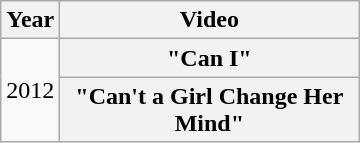<table class="wikitable plainrowheaders">
<tr>
<th>Year</th>
<th style="width:12em;">Video</th>
</tr>
<tr>
<td rowspan="2">2012</td>
<th scope="row">"Can I"</th>
</tr>
<tr>
<th scope="row">"Can't a Girl Change Her Mind"</th>
</tr>
</table>
